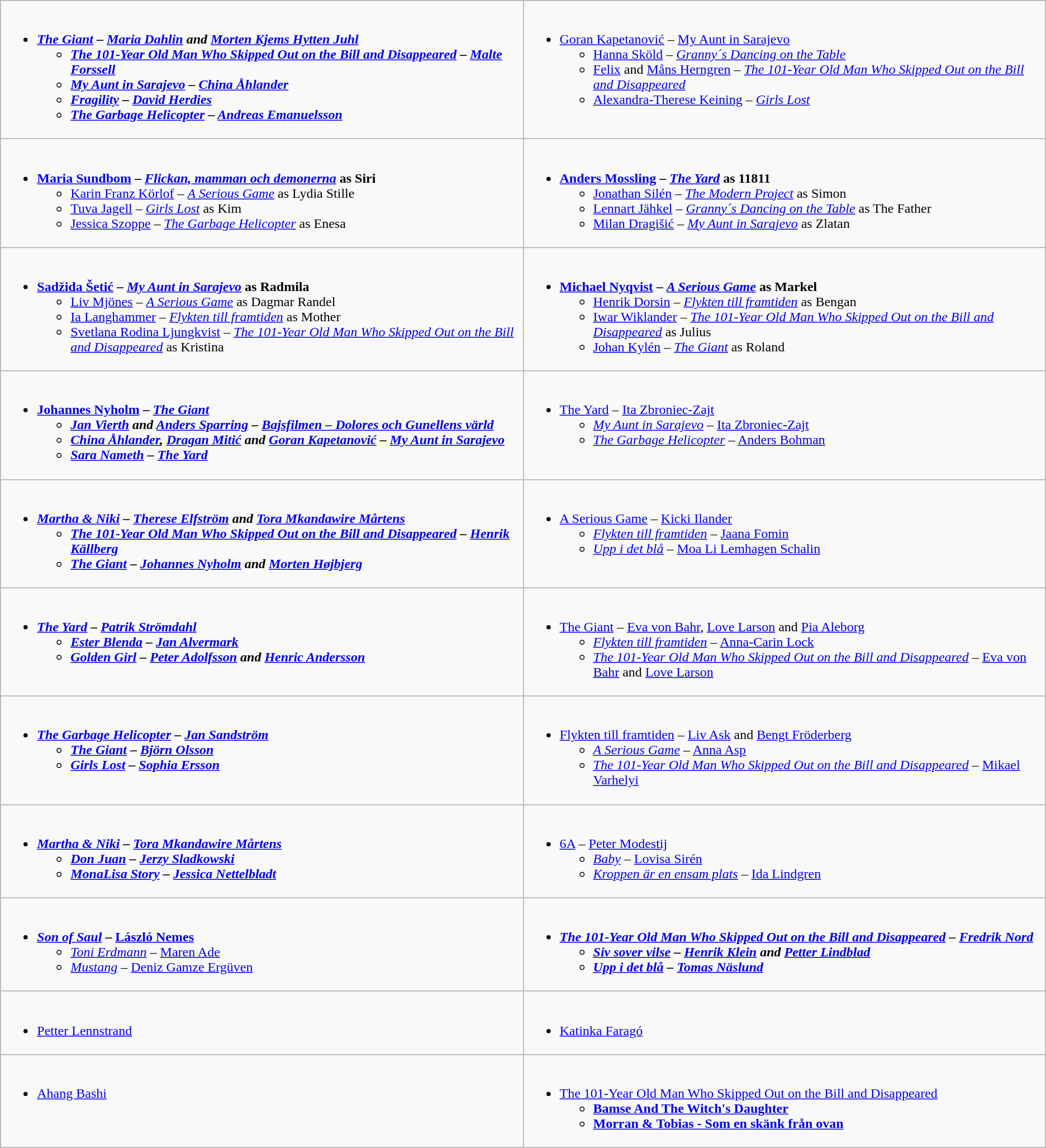<table class=wikitable style="width="150%">
<tr>
<td valign="top" width:50%"><br><ul><li><strong><em><a href='#'>The Giant</a><em> – <a href='#'>Maria Dahlin</a> and <a href='#'>Morten Kjems Hytten Juhl</a><strong><ul><li></em><a href='#'>The 101-Year Old Man Who Skipped Out on the Bill and Disappeared</a><em> – <a href='#'>Malte Forssell</a></li><li></em><a href='#'>My Aunt in Sarajevo</a><em> – <a href='#'>China Åhlander</a></li><li></em><a href='#'>Fragility</a><em> – <a href='#'>David Herdies</a></li><li></em><a href='#'>The Garbage Helicopter</a><em> – <a href='#'>Andreas Emanuelsson</a></li></ul></li></ul></td>
<td valign="top" width:50%"><br><ul><li></strong><a href='#'>Goran Kapetanović</a> – </em><a href='#'>My Aunt in Sarajevo</a></em></strong><ul><li><a href='#'>Hanna Sköld</a> – <em><a href='#'>Granny´s Dancing on the Table</a></em></li><li><a href='#'>Felix</a> and <a href='#'>Måns Herngren</a> – <em><a href='#'>The 101-Year Old Man Who Skipped Out on the Bill and Disappeared</a></em></li><li><a href='#'>Alexandra-Therese Keining</a> – <em><a href='#'>Girls Lost</a></em></li></ul></li></ul></td>
</tr>
<tr>
<td valign="top" width="50%"><br><ul><li><strong><a href='#'>Maria Sundbom</a> – <em><a href='#'>Flickan, mamman och demonerna</a></em> as Siri</strong><ul><li><a href='#'>Karin Franz Körlof</a> – <em><a href='#'>A Serious Game</a></em> as Lydia Stille</li><li><a href='#'>Tuva Jagell</a> – <em><a href='#'>Girls Lost</a></em> as Kim</li><li><a href='#'>Jessica Szoppe</a> – <em><a href='#'>The Garbage Helicopter</a></em> as Enesa</li></ul></li></ul></td>
<td valign="top" width="50%"><br><ul><li><strong><a href='#'>Anders Mossling</a> – <em><a href='#'>The Yard</a></em> as 11811</strong><ul><li><a href='#'>Jonathan Silén</a> – <em><a href='#'>The Modern Project</a></em> as Simon</li><li><a href='#'>Lennart Jähkel</a> – <em><a href='#'>Granny´s Dancing on the Table</a></em> as The Father</li><li><a href='#'>Milan Dragišić</a> – <em><a href='#'>My Aunt in Sarajevo</a></em> as Zlatan</li></ul></li></ul></td>
</tr>
<tr>
<td valign="top" width="50%"><br><ul><li><strong><a href='#'>Sadžida Šetić</a> – <em><a href='#'>My Aunt in Sarajevo</a></em> as Radmila</strong><ul><li><a href='#'>Liv Mjönes</a> – <em><a href='#'>A Serious Game</a></em> as Dagmar Randel</li><li><a href='#'>Ia Langhammer</a> – <em><a href='#'>Flykten till framtiden</a></em> as Mother</li><li><a href='#'>Svetlana Rodina Ljungkvist</a> – <em><a href='#'>The 101-Year Old Man Who Skipped Out on the Bill and Disappeared</a></em> as Kristina</li></ul></li></ul></td>
<td valign="top" width="50%"><br><ul><li><strong><a href='#'>Michael Nyqvist</a> – <em><a href='#'>A Serious Game</a></em> as Markel</strong><ul><li><a href='#'>Henrik Dorsin</a> – <em><a href='#'>Flykten till framtiden</a></em> as Bengan</li><li><a href='#'>Iwar Wiklander</a> – <em><a href='#'>The 101-Year Old Man Who Skipped Out on the Bill and Disappeared</a></em> as Julius</li><li><a href='#'>Johan Kylén</a> – <em><a href='#'>The Giant</a></em> as Roland</li></ul></li></ul></td>
</tr>
<tr>
<td valign="top" width="50%"><br><ul><li><strong><a href='#'>Johannes Nyholm</a> – <em><a href='#'>The Giant</a><strong><em><ul><li><a href='#'>Jan Vierth</a> and <a href='#'>Anders Sparring</a> – </em><a href='#'>Bajsfilmen – Dolores och Gunellens värld</a><em></li><li><a href='#'>China Åhlander</a>, <a href='#'>Dragan Mitić</a> and <a href='#'>Goran Kapetanović</a> – </em><a href='#'>My Aunt in Sarajevo</a><em></li><li><a href='#'>Sara Nameth</a> – </em><a href='#'>The Yard</a><em></li></ul></li></ul></td>
<td valign="top" width="50%"><br><ul><li></em></strong><a href='#'>The Yard</a></em> – <a href='#'>Ita Zbroniec-Zajt</a></strong><ul><li><em><a href='#'>My Aunt in Sarajevo</a></em> – <a href='#'>Ita Zbroniec-Zajt</a></li><li><em><a href='#'>The Garbage Helicopter</a></em> – <a href='#'>Anders Bohman</a></li></ul></li></ul></td>
</tr>
<tr>
<td valign="top" width="50%"><br><ul><li><strong><em><a href='#'>Martha & Niki</a><em> – <a href='#'>Therese Elfström</a> and <a href='#'>Tora Mkandawire Mårtens</a><strong><ul><li></em><a href='#'>The 101-Year Old Man Who Skipped Out on the Bill and Disappeared</a><em> – <a href='#'>Henrik Källberg</a></li><li></em><a href='#'>The Giant</a><em> – <a href='#'>Johannes Nyholm</a> and <a href='#'>Morten Højbjerg</a></li></ul></li></ul></td>
<td valign="top" width="50%"><br><ul><li></em></strong><a href='#'>A Serious Game</a></em> – <a href='#'>Kicki Ilander</a></strong><ul><li><em><a href='#'>Flykten till framtiden</a></em> – <a href='#'>Jaana Fomin</a></li><li><em><a href='#'>Upp i det blå</a></em> – <a href='#'>Moa Li Lemhagen Schalin</a></li></ul></li></ul></td>
</tr>
<tr>
<td valign="top" width="50%"><br><ul><li><strong><em><a href='#'>The Yard</a><em> – <a href='#'>Patrik Strömdahl</a><strong><ul><li></em><a href='#'>Ester Blenda</a><em> – <a href='#'>Jan Alvermark</a></li><li></em><a href='#'>Golden Girl</a><em> – <a href='#'>Peter Adolfsson</a> and <a href='#'>Henric Andersson</a></li></ul></li></ul></td>
<td valign="top" width="50%"><br><ul><li></em></strong><a href='#'>The Giant</a></em> – <a href='#'>Eva von Bahr</a>, <a href='#'>Love Larson</a> and <a href='#'>Pia Aleborg</a></strong><ul><li><em><a href='#'>Flykten till framtiden</a></em> – <a href='#'>Anna-Carin Lock</a></li><li><em><a href='#'>The 101-Year Old Man Who Skipped Out on the Bill and Disappeared</a></em> – <a href='#'>Eva von Bahr</a> and <a href='#'>Love Larson</a></li></ul></li></ul></td>
</tr>
<tr>
<td valign="top" width="50%"><br><ul><li><strong><em><a href='#'>The Garbage Helicopter</a><em> – <a href='#'>Jan Sandström</a><strong><ul><li></em><a href='#'>The Giant</a><em> – <a href='#'>Björn Olsson</a></li><li></em><a href='#'>Girls Lost</a><em> – <a href='#'>Sophia Ersson</a></li></ul></li></ul></td>
<td valign="top" width="50%"><br><ul><li></em></strong><a href='#'>Flykten till framtiden</a></em> – <a href='#'>Liv Ask</a> and <a href='#'>Bengt Fröderberg</a></strong><ul><li><em><a href='#'>A Serious Game</a></em> – <a href='#'>Anna Asp</a></li><li><em><a href='#'>The 101-Year Old Man Who Skipped Out on the Bill and Disappeared</a></em> – <a href='#'>Mikael Varhelyi</a></li></ul></li></ul></td>
</tr>
<tr>
<td valign="top" width="50%"><br><ul><li><strong><em><a href='#'>Martha & Niki</a><em> – <a href='#'>Tora Mkandawire Mårtens</a><strong><ul><li></em><a href='#'>Don Juan</a><em> – <a href='#'>Jerzy Sladkowski</a></li><li></em><a href='#'>MonaLisa Story</a><em> – <a href='#'>Jessica Nettelbladt</a></li></ul></li></ul></td>
<td valign="top" width="50%"><br><ul><li></em></strong><a href='#'>6A</a></em> – <a href='#'>Peter Modestij</a></strong><ul><li><em><a href='#'>Baby</a></em> – <a href='#'>Lovisa Sirén</a></li><li><em><a href='#'>Kroppen är en ensam plats</a></em> – <a href='#'>Ida Lindgren</a></li></ul></li></ul></td>
</tr>
<tr>
<td valign="top" width="50%"><br><ul><li><strong> <em><a href='#'>Son of Saul</a></em> – <a href='#'>László Nemes</a></strong><ul><li> <em><a href='#'>Toni Erdmann</a></em> – <a href='#'>Maren Ade</a></li><li> <em><a href='#'>Mustang</a></em> – <a href='#'>Deniz Gamze Ergüven</a></li></ul></li></ul></td>
<td valign="top" width="50%"><br><ul><li><strong><em><a href='#'>The 101-Year Old Man Who Skipped Out on the Bill and Disappeared</a><em> – <a href='#'>Fredrik Nord</a><strong><ul><li></em><a href='#'>Siv sover vilse</a><em> – <a href='#'>Henrik Klein</a> and <a href='#'>Petter Lindblad</a></li><li></em><a href='#'>Upp i det blå</a><em> – <a href='#'>Tomas Näslund</a></li></ul></li></ul></td>
</tr>
<tr>
<td valign="top" width="50%"><br><ul><li></strong><a href='#'>Petter Lennstrand</a><strong></li></ul></td>
<td valign="top" width="50%"><br><ul><li></strong><a href='#'>Katinka Faragó</a><strong></li></ul></td>
</tr>
<tr>
<td valign="top" width="50%"><br><ul><li></strong><a href='#'>Ahang Bashi</a><strong></li></ul></td>
<td valign="top" width="50%"><br><ul><li></em></strong><a href='#'>The 101-Year Old Man Who Skipped Out on the Bill and Disappeared</a><strong><em><ul><li></em><a href='#'>Bamse And The Witch's Daughter</a><em></li><li></em><a href='#'>Morran & Tobias - Som en skänk från ovan</a><em></li></ul></li></ul></td>
</tr>
</table>
